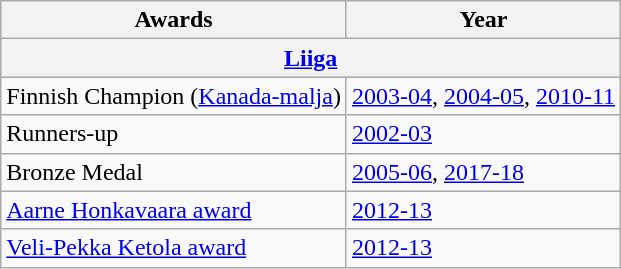<table class="wikitable">
<tr>
<th>Awards</th>
<th colspan="2">Year</th>
</tr>
<tr ALIGN="center" bgcolor="#e0e0e0">
<th colspan="3"><a href='#'>Liiga</a></th>
</tr>
<tr>
<td>Finnish Champion (<a href='#'>Kanada-malja</a>)</td>
<td><a href='#'>2003-04</a>, <a href='#'>2004-05</a>, <a href='#'>2010-11</a></td>
</tr>
<tr>
<td>Runners-up</td>
<td><a href='#'>2002-03</a></td>
</tr>
<tr>
<td>Bronze Medal</td>
<td><a href='#'>2005-06</a>, <a href='#'>2017-18</a></td>
</tr>
<tr>
<td><a href='#'>Aarne Honkavaara award</a></td>
<td><a href='#'>2012-13</a></td>
</tr>
<tr>
<td><a href='#'>Veli-Pekka Ketola award</a></td>
<td><a href='#'>2012-13</a></td>
</tr>
</table>
